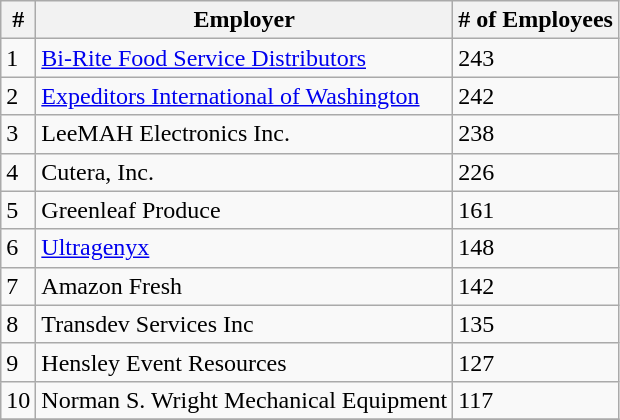<table class="wikitable sortable">
<tr>
<th>#</th>
<th>Employer</th>
<th># of Employees</th>
</tr>
<tr>
<td>1</td>
<td><a href='#'>Bi-Rite Food Service Distributors</a></td>
<td>243</td>
</tr>
<tr>
<td>2</td>
<td><a href='#'>Expeditors International of Washington</a></td>
<td>242</td>
</tr>
<tr>
<td>3</td>
<td>LeeMAH Electronics Inc.</td>
<td>238</td>
</tr>
<tr>
<td>4</td>
<td>Cutera, Inc.</td>
<td>226</td>
</tr>
<tr>
<td>5</td>
<td>Greenleaf Produce</td>
<td>161</td>
</tr>
<tr>
<td>6</td>
<td><a href='#'>Ultragenyx</a></td>
<td>148</td>
</tr>
<tr>
<td>7</td>
<td>Amazon Fresh</td>
<td>142</td>
</tr>
<tr>
<td>8</td>
<td>Transdev Services Inc</td>
<td>135</td>
</tr>
<tr>
<td>9</td>
<td>Hensley Event Resources</td>
<td>127</td>
</tr>
<tr>
<td>10</td>
<td>Norman S. Wright Mechanical Equipment</td>
<td>117</td>
</tr>
<tr>
</tr>
</table>
